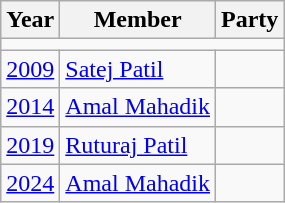<table class="wikitable">
<tr>
<th>Year</th>
<th>Member</th>
<th colspan="2">Party</th>
</tr>
<tr>
<td colspan="4"></td>
</tr>
<tr>
<td><a href='#'>2009</a></td>
<td><a href='#'>Satej Patil</a></td>
<td></td>
</tr>
<tr>
<td><a href='#'>2014</a></td>
<td><a href='#'>Amal Mahadik</a></td>
<td></td>
</tr>
<tr>
<td><a href='#'>2019</a></td>
<td><a href='#'>Ruturaj Patil</a></td>
<td></td>
</tr>
<tr>
<td><a href='#'>2024</a></td>
<td><a href='#'>Amal Mahadik</a></td>
<td></td>
</tr>
</table>
